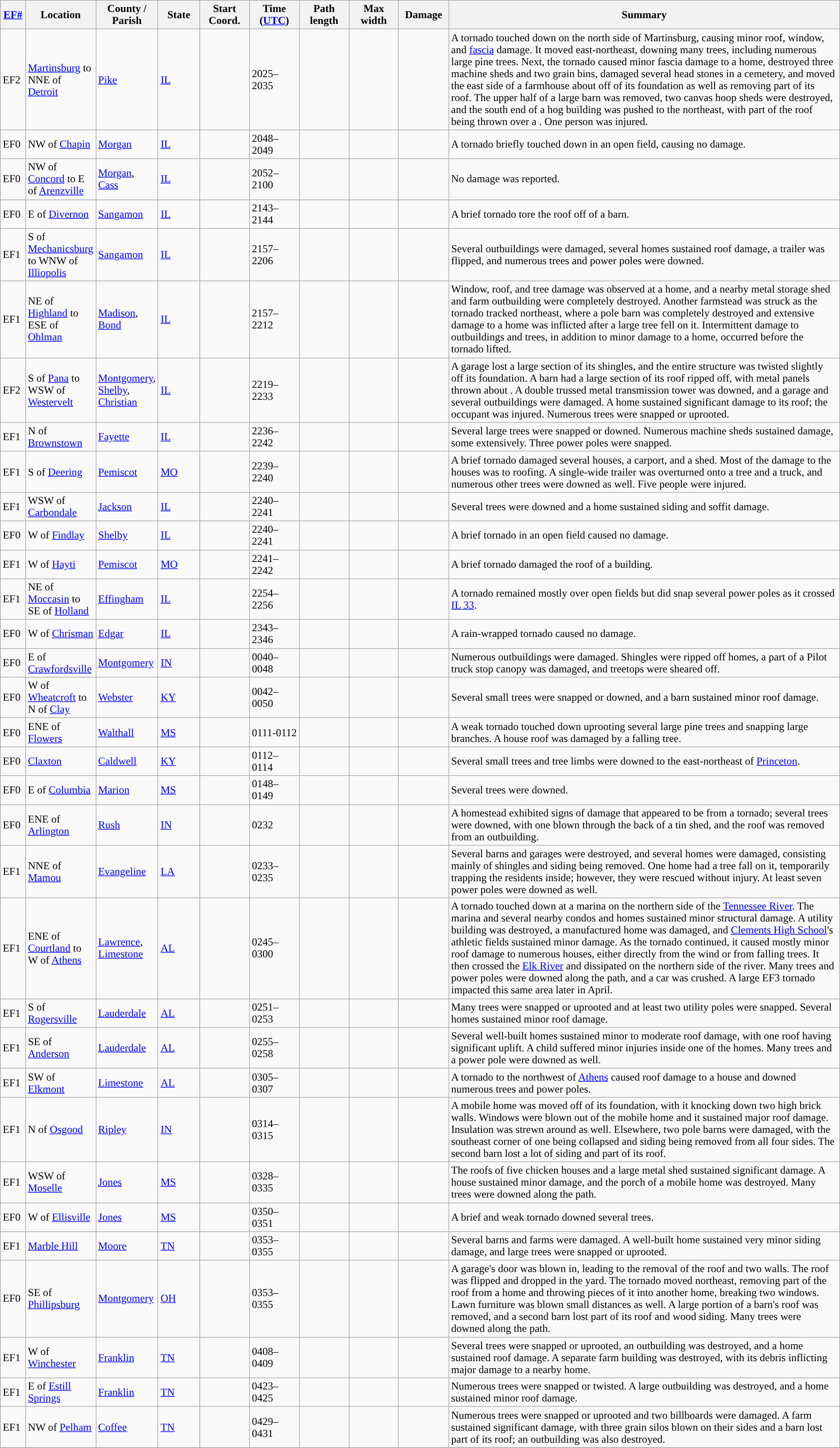<table class="wikitable sortable" style="width:100%;">
<tr>
<th scope="col" width="3%" align="center"><a href='#'>EF#</a></th>
<th scope="col" width="7%" align="center" class="unsortable">Location</th>
<th scope="col" width="6%" align="center" class="unsortable">County / Parish</th>
<th scope="col" width="5%" align="center">State</th>
<th scope="col" width="6%" align="center">Start Coord.</th>
<th scope="col" width="6%" align="center">Time (<a href='#'>UTC</a>)</th>
<th scope="col" width="6%" align="center">Path length</th>
<th scope="col" width="6%" align="center">Max width</th>
<th scope="col" width="6%" align="center">Damage</th>
<th scope="col" width="48%" class="unsortable" align="center">Summary</th>
</tr>
<tr>
<td>EF2</td>
<td><a href='#'>Martinsburg</a> to NNE of <a href='#'>Detroit</a></td>
<td><a href='#'>Pike</a></td>
<td><a href='#'>IL</a></td>
<td></td>
<td>2025–2035</td>
<td></td>
<td></td>
<td></td>
<td>A tornado touched down on the north side of Martinsburg, causing minor roof, window, and <a href='#'>fascia</a> damage. It moved east-northeast, downing many trees, including numerous large pine trees. Next, the tornado caused minor fascia damage to a home, destroyed three machine sheds and two grain bins, damaged several head stones in a cemetery, and moved the east side of a farmhouse about  off of its foundation as well as removing part of its roof. The upper half of a large barn was removed, two canvas hoop sheds were destroyed, and the south end of a hog building was pushed to the northeast, with part of the roof being thrown over a . One person was injured.</td>
</tr>
<tr>
<td>EF0</td>
<td>NW of <a href='#'>Chapin</a></td>
<td><a href='#'>Morgan</a></td>
<td><a href='#'>IL</a></td>
<td></td>
<td>2048–2049</td>
<td></td>
<td></td>
<td></td>
<td>A tornado briefly touched down in an open field, causing no damage.</td>
</tr>
<tr>
<td>EF0</td>
<td>NW of <a href='#'>Concord</a> to E of <a href='#'>Arenzville</a></td>
<td><a href='#'>Morgan</a>, <a href='#'>Cass</a></td>
<td><a href='#'>IL</a></td>
<td></td>
<td>2052–2100</td>
<td></td>
<td></td>
<td></td>
<td>No damage was reported.</td>
</tr>
<tr>
<td>EF0</td>
<td>E of <a href='#'>Divernon</a></td>
<td><a href='#'>Sangamon</a></td>
<td><a href='#'>IL</a></td>
<td></td>
<td>2143–2144</td>
<td></td>
<td></td>
<td></td>
<td>A brief tornado tore the roof off of a barn.</td>
</tr>
<tr>
<td>EF1</td>
<td>S of <a href='#'>Mechanicsburg</a> to WNW of <a href='#'>Illiopolis</a></td>
<td><a href='#'>Sangamon</a></td>
<td><a href='#'>IL</a></td>
<td></td>
<td>2157–2206</td>
<td></td>
<td></td>
<td></td>
<td>Several outbuildings were damaged, several homes sustained roof damage, a trailer was flipped, and numerous trees and power poles were downed.</td>
</tr>
<tr>
<td>EF1</td>
<td>NE of <a href='#'>Highland</a> to ESE of <a href='#'>Ohlman</a></td>
<td><a href='#'>Madison</a>, <a href='#'>Bond</a></td>
<td><a href='#'>IL</a></td>
<td></td>
<td>2157–2212</td>
<td></td>
<td></td>
<td></td>
<td>Window, roof, and tree damage was observed at a home, and a nearby metal storage shed and farm outbuilding were completely destroyed. Another farmstead was struck as the tornado tracked northeast, where a pole barn was completely destroyed and extensive damage to a home was inflicted after a large tree fell on it. Intermittent damage to outbuildings and trees, in addition to minor damage to a home, occurred before the tornado lifted.</td>
</tr>
<tr>
<td>EF2</td>
<td>S of <a href='#'>Pana</a> to WSW of <a href='#'>Westervelt</a></td>
<td><a href='#'>Montgomery</a>, <a href='#'>Shelby</a>, <a href='#'>Christian</a></td>
<td><a href='#'>IL</a></td>
<td></td>
<td>2219–2233</td>
<td></td>
<td></td>
<td></td>
<td>A garage lost a large section of its shingles, and the entire structure was twisted slightly off its foundation. A barn had a large section of its roof ripped off, with metal panels thrown about . A double trussed metal transmission tower was downed, and a garage and several outbuildings were damaged. A home sustained significant damage to its roof; the occupant was injured. Numerous trees were snapped or uprooted.</td>
</tr>
<tr>
<td>EF1</td>
<td>N of <a href='#'>Brownstown</a></td>
<td><a href='#'>Fayette</a></td>
<td><a href='#'>IL</a></td>
<td></td>
<td>2236–2242</td>
<td></td>
<td></td>
<td></td>
<td>Several large trees were snapped or downed. Numerous machine sheds sustained damage, some extensively. Three power poles were snapped.</td>
</tr>
<tr>
<td>EF1</td>
<td>S of <a href='#'>Deering</a></td>
<td><a href='#'>Pemiscot</a></td>
<td><a href='#'>MO</a></td>
<td></td>
<td>2239–2240</td>
<td></td>
<td></td>
<td></td>
<td>A brief tornado damaged several houses, a carport, and a shed. Most of the damage to the houses was to roofing. A single-wide trailer was overturned onto a tree and a truck, and numerous other trees were downed as well. Five people were injured.</td>
</tr>
<tr>
<td>EF1</td>
<td>WSW of <a href='#'>Carbondale</a></td>
<td><a href='#'>Jackson</a></td>
<td><a href='#'>IL</a></td>
<td></td>
<td>2240–2241</td>
<td></td>
<td></td>
<td></td>
<td>Several trees were downed and a home sustained siding and soffit damage.</td>
</tr>
<tr>
<td>EF0</td>
<td>W of <a href='#'>Findlay</a></td>
<td><a href='#'>Shelby</a></td>
<td><a href='#'>IL</a></td>
<td></td>
<td>2240–2241</td>
<td></td>
<td></td>
<td></td>
<td>A brief tornado in an open field caused no damage.</td>
</tr>
<tr>
<td>EF1</td>
<td>W of <a href='#'>Hayti</a></td>
<td><a href='#'>Pemiscot</a></td>
<td><a href='#'>MO</a></td>
<td></td>
<td>2241–2242</td>
<td></td>
<td></td>
<td></td>
<td>A brief tornado damaged the roof of a building.</td>
</tr>
<tr>
<td>EF1</td>
<td>NE of <a href='#'>Moccasin</a> to SE of <a href='#'>Holland</a></td>
<td><a href='#'>Effingham</a></td>
<td><a href='#'>IL</a></td>
<td></td>
<td>2254–2256</td>
<td></td>
<td></td>
<td></td>
<td>A tornado remained mostly over open fields but did snap several power poles as it crossed <a href='#'>IL 33</a>.</td>
</tr>
<tr>
<td>EF0</td>
<td>W of <a href='#'>Chrisman</a></td>
<td><a href='#'>Edgar</a></td>
<td><a href='#'>IL</a></td>
<td></td>
<td>2343–2346</td>
<td></td>
<td></td>
<td></td>
<td>A rain-wrapped tornado caused no damage.</td>
</tr>
<tr>
<td>EF0</td>
<td>E of <a href='#'>Crawfordsville</a></td>
<td><a href='#'>Montgomery</a></td>
<td><a href='#'>IN</a></td>
<td></td>
<td>0040–0048</td>
<td></td>
<td></td>
<td></td>
<td>Numerous outbuildings were damaged. Shingles were ripped off homes, a part of a Pilot truck stop canopy was damaged, and treetops were sheared off.</td>
</tr>
<tr>
<td>EF0</td>
<td>W of <a href='#'>Wheatcroft</a> to N of <a href='#'>Clay</a></td>
<td><a href='#'>Webster</a></td>
<td><a href='#'>KY</a></td>
<td></td>
<td>0042–0050</td>
<td></td>
<td></td>
<td></td>
<td>Several small trees were snapped or downed, and a barn sustained minor roof damage.</td>
</tr>
<tr>
<td>EF0</td>
<td>ENE of <a href='#'>Flowers</a></td>
<td><a href='#'>Walthall</a></td>
<td><a href='#'>MS</a></td>
<td></td>
<td>0111-0112</td>
<td></td>
<td></td>
<td></td>
<td>A weak tornado touched down uprooting several large pine trees and snapping large branches. A house roof was damaged by a falling tree.</td>
</tr>
<tr>
<td>EF0</td>
<td><a href='#'>Claxton</a></td>
<td><a href='#'>Caldwell</a></td>
<td><a href='#'>KY</a></td>
<td></td>
<td>0112–0114</td>
<td></td>
<td></td>
<td></td>
<td>Several small trees and tree limbs were downed to the east-northeast of <a href='#'>Princeton</a>.</td>
</tr>
<tr>
<td>EF0</td>
<td>E of <a href='#'>Columbia</a></td>
<td><a href='#'>Marion</a></td>
<td><a href='#'>MS</a></td>
<td></td>
<td>0148–0149</td>
<td></td>
<td></td>
<td></td>
<td>Several trees were downed.</td>
</tr>
<tr>
<td>EF0</td>
<td>ENE of <a href='#'>Arlington</a></td>
<td><a href='#'>Rush</a></td>
<td><a href='#'>IN</a></td>
<td></td>
<td>0232</td>
<td></td>
<td></td>
<td></td>
<td>A homestead exhibited signs of damage that appeared to be from a tornado; several trees were downed, with one blown through the back of a tin shed, and the roof was removed from an outbuilding.</td>
</tr>
<tr>
<td>EF1</td>
<td>NNE of <a href='#'>Mamou</a></td>
<td><a href='#'>Evangeline</a></td>
<td><a href='#'>LA</a></td>
<td></td>
<td>0233–0235</td>
<td></td>
<td></td>
<td></td>
<td>Several barns and garages were destroyed, and several homes were damaged, consisting mainly of shingles and siding being removed. One home had a tree fall on it, temporarily trapping the residents inside; however, they were rescued without injury. At least seven power poles were downed as well.</td>
</tr>
<tr>
<td>EF1</td>
<td>ENE of <a href='#'>Courtland</a> to W of <a href='#'>Athens</a></td>
<td><a href='#'>Lawrence</a>, <a href='#'>Limestone</a></td>
<td><a href='#'>AL</a></td>
<td></td>
<td>0245–0300</td>
<td></td>
<td></td>
<td></td>
<td>A tornado touched down at a marina on the northern side of the <a href='#'>Tennessee River</a>. The marina and several nearby condos and homes sustained minor structural damage. A utility building was destroyed, a manufactured home was damaged, and <a href='#'>Clements High School</a>'s athletic fields sustained minor damage. As the tornado continued, it caused mostly minor roof damage to numerous houses, either directly from the wind or from falling trees. It then crossed the <a href='#'>Elk River</a> and dissipated on the northern side of the river. Many trees and power poles were downed along the path, and a car was crushed. A large EF3 tornado impacted this same area later in April.</td>
</tr>
<tr>
<td>EF1</td>
<td>S of <a href='#'>Rogersville</a></td>
<td><a href='#'>Lauderdale</a></td>
<td><a href='#'>AL</a></td>
<td></td>
<td>0251–0253</td>
<td></td>
<td></td>
<td></td>
<td>Many trees were snapped or uprooted and at least two utility poles were snapped. Several homes sustained minor roof damage.</td>
</tr>
<tr>
<td>EF1</td>
<td>SE of <a href='#'>Anderson</a></td>
<td><a href='#'>Lauderdale</a></td>
<td><a href='#'>AL</a></td>
<td></td>
<td>0255–0258</td>
<td></td>
<td></td>
<td></td>
<td>Several well-built homes sustained minor to moderate roof damage, with one roof having significant uplift. A child suffered minor injuries inside one of the homes. Many trees and a power pole were downed as well.</td>
</tr>
<tr>
<td>EF1</td>
<td>SW of <a href='#'>Elkmont</a></td>
<td><a href='#'>Limestone</a></td>
<td><a href='#'>AL</a></td>
<td></td>
<td>0305–0307</td>
<td></td>
<td></td>
<td></td>
<td>A tornado to the northwest of <a href='#'>Athens</a> caused roof damage to a house and downed numerous trees and power poles.</td>
</tr>
<tr>
<td>EF1</td>
<td>N of <a href='#'>Osgood</a></td>
<td><a href='#'>Ripley</a></td>
<td><a href='#'>IN</a></td>
<td></td>
<td>0314–0315</td>
<td></td>
<td></td>
<td></td>
<td>A mobile home was moved  off of its foundation, with it knocking down two  high brick walls. Windows were blown out of the mobile home and it sustained major roof damage. Insulation was strewn around as well. Elsewhere, two pole barns were damaged, with the southeast corner of one being collapsed and siding being removed from all four sides. The second barn lost a lot of siding and part of its roof.</td>
</tr>
<tr>
<td>EF1</td>
<td>WSW of <a href='#'>Moselle</a></td>
<td><a href='#'>Jones</a></td>
<td><a href='#'>MS</a></td>
<td></td>
<td>0328–0335</td>
<td></td>
<td></td>
<td></td>
<td>The roofs of five chicken houses and a large metal shed sustained significant damage. A house sustained minor damage, and the porch of a mobile home was destroyed. Many trees were downed along the path.</td>
</tr>
<tr>
<td>EF0</td>
<td>W of <a href='#'>Ellisville</a></td>
<td><a href='#'>Jones</a></td>
<td><a href='#'>MS</a></td>
<td></td>
<td>0350–0351</td>
<td></td>
<td></td>
<td></td>
<td>A brief and weak tornado downed several trees.</td>
</tr>
<tr>
<td>EF1</td>
<td><a href='#'>Marble Hill</a></td>
<td><a href='#'>Moore</a></td>
<td><a href='#'>TN</a></td>
<td></td>
<td>0353–0355</td>
<td></td>
<td></td>
<td></td>
<td>Several barns and farms were damaged. A well-built home sustained very minor siding damage, and large trees were snapped or uprooted.</td>
</tr>
<tr>
<td>EF0</td>
<td>SE of <a href='#'>Phillipsburg</a></td>
<td><a href='#'>Montgomery</a></td>
<td><a href='#'>OH</a></td>
<td></td>
<td>0353–0355</td>
<td></td>
<td></td>
<td></td>
<td>A garage's door was blown in, leading to the removal of the roof and two walls. The roof was flipped and dropped in the yard. The tornado moved northeast, removing part of the roof from a home and throwing pieces of it into another home, breaking two windows. Lawn furniture was blown small distances as well. A large portion of a barn's roof was removed, and a second barn lost part of its roof and wood siding. Many trees were downed along the path.</td>
</tr>
<tr>
<td>EF1</td>
<td>W of <a href='#'>Winchester</a></td>
<td><a href='#'>Franklin</a></td>
<td><a href='#'>TN</a></td>
<td></td>
<td>0408–0409</td>
<td></td>
<td></td>
<td></td>
<td>Several trees were snapped or uprooted, an outbuilding was destroyed, and a home sustained roof damage. A separate farm building was destroyed, with its debris inflicting major damage to a nearby home.</td>
</tr>
<tr>
<td>EF1</td>
<td>E of <a href='#'>Estill Springs</a></td>
<td><a href='#'>Franklin</a></td>
<td><a href='#'>TN</a></td>
<td></td>
<td>0423–0425</td>
<td></td>
<td></td>
<td></td>
<td>Numerous trees were snapped or twisted. A large outbuilding was destroyed, and a home sustained minor roof damage.</td>
</tr>
<tr>
<td>EF1</td>
<td>NW of <a href='#'>Pelham</a></td>
<td><a href='#'>Coffee</a></td>
<td><a href='#'>TN</a></td>
<td></td>
<td>0429–0431</td>
<td></td>
<td></td>
<td></td>
<td>Numerous trees were snapped or uprooted and two billboards were damaged. A farm sustained significant damage, with three grain silos blown on their sides and a barn lost part of its roof; an outbuilding was also destroyed.</td>
</tr>
<tr>
</tr>
</table>
